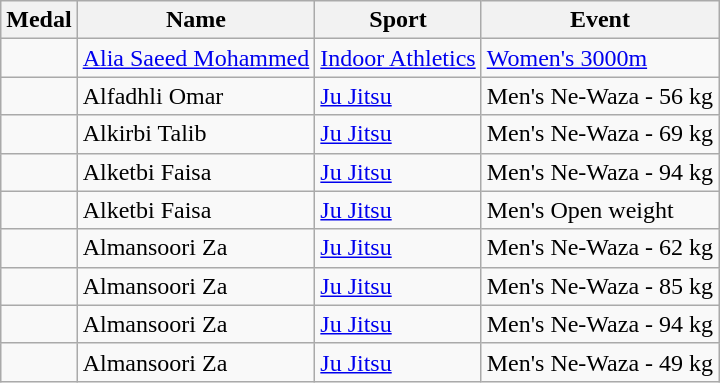<table class="wikitable sortable">
<tr>
<th>Medal</th>
<th>Name</th>
<th>Sport</th>
<th>Event</th>
</tr>
<tr>
<td></td>
<td><a href='#'>Alia Saeed Mohammed</a></td>
<td><a href='#'>Indoor Athletics</a></td>
<td><a href='#'>Women's 3000m</a></td>
</tr>
<tr>
<td></td>
<td>Alfadhli Omar</td>
<td><a href='#'>Ju Jitsu</a></td>
<td>Men's Ne-Waza - 56 kg</td>
</tr>
<tr>
<td></td>
<td>Alkirbi Talib</td>
<td><a href='#'>Ju Jitsu</a></td>
<td>Men's Ne-Waza - 69 kg</td>
</tr>
<tr>
<td></td>
<td>Alketbi Faisa</td>
<td><a href='#'>Ju Jitsu</a></td>
<td>Men's Ne-Waza - 94 kg</td>
</tr>
<tr>
<td></td>
<td>Alketbi Faisa</td>
<td><a href='#'>Ju Jitsu</a></td>
<td>Men's Open weight</td>
</tr>
<tr>
<td></td>
<td>Almansoori Za</td>
<td><a href='#'>Ju Jitsu</a></td>
<td>Men's Ne-Waza - 62 kg</td>
</tr>
<tr>
<td></td>
<td>Almansoori Za</td>
<td><a href='#'>Ju Jitsu</a></td>
<td>Men's Ne-Waza - 85 kg</td>
</tr>
<tr>
<td></td>
<td>Almansoori Za</td>
<td><a href='#'>Ju Jitsu</a></td>
<td>Men's Ne-Waza - 94 kg</td>
</tr>
<tr>
<td></td>
<td>Almansoori Za</td>
<td><a href='#'>Ju Jitsu</a></td>
<td>Men's Ne-Waza - 49 kg</td>
</tr>
</table>
